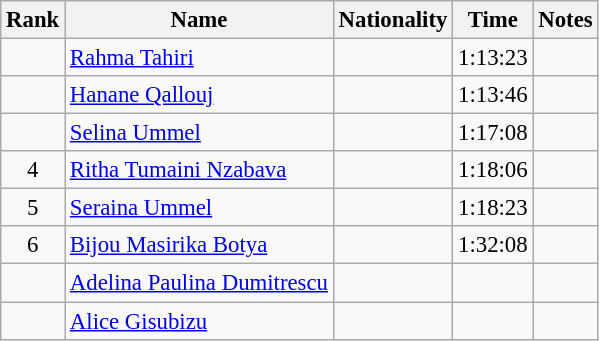<table class="wikitable sortable" style="text-align:center;font-size:95%">
<tr>
<th>Rank</th>
<th>Name</th>
<th>Nationality</th>
<th>Time</th>
<th>Notes</th>
</tr>
<tr>
<td></td>
<td align=left><a href='#'>Rahma Tahiri</a></td>
<td align=left></td>
<td>1:13:23</td>
<td></td>
</tr>
<tr>
<td></td>
<td align=left><a href='#'>Hanane Qallouj</a></td>
<td align=left></td>
<td>1:13:46</td>
<td></td>
</tr>
<tr>
<td></td>
<td align=left><a href='#'>Selina Ummel</a></td>
<td align=left></td>
<td>1:17:08</td>
<td></td>
</tr>
<tr>
<td>4</td>
<td align=left><a href='#'>Ritha Tumaini Nzabava</a></td>
<td align=left></td>
<td>1:18:06</td>
<td></td>
</tr>
<tr>
<td>5</td>
<td align=left><a href='#'>Seraina Ummel</a></td>
<td align=left></td>
<td>1:18:23</td>
<td></td>
</tr>
<tr>
<td>6</td>
<td align=left><a href='#'>Bijou Masirika Botya</a></td>
<td align=left></td>
<td>1:32:08</td>
<td></td>
</tr>
<tr>
<td></td>
<td align=left><a href='#'>Adelina Paulina Dumitrescu</a></td>
<td align=left></td>
<td></td>
<td></td>
</tr>
<tr>
<td></td>
<td align=left><a href='#'>Alice Gisubizu</a></td>
<td align=left></td>
<td></td>
<td></td>
</tr>
</table>
